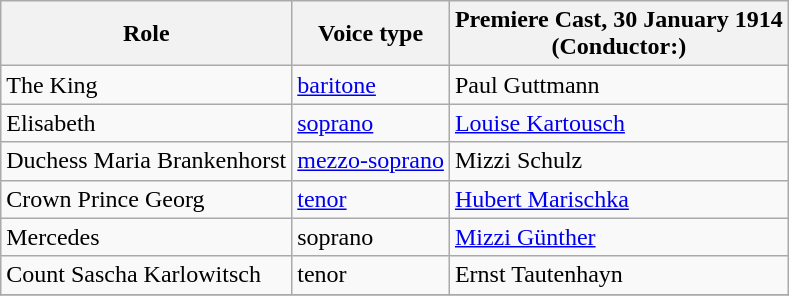<table class="wikitable">
<tr>
<th>Role</th>
<th>Voice type</th>
<th>Premiere Cast, 30 January 1914 <br>(Conductor:)</th>
</tr>
<tr>
<td>The King</td>
<td><a href='#'>baritone</a></td>
<td>Paul Guttmann</td>
</tr>
<tr>
<td>Elisabeth</td>
<td><a href='#'>soprano</a></td>
<td><a href='#'>Louise Kartousch</a></td>
</tr>
<tr>
<td>Duchess Maria Brankenhorst</td>
<td><a href='#'>mezzo-soprano</a></td>
<td>Mizzi Schulz</td>
</tr>
<tr>
<td>Crown Prince Georg</td>
<td><a href='#'>tenor</a></td>
<td><a href='#'>Hubert Marischka</a></td>
</tr>
<tr>
<td>Mercedes</td>
<td>soprano</td>
<td><a href='#'>Mizzi Günther</a></td>
</tr>
<tr>
<td>Count Sascha Karlowitsch</td>
<td>tenor</td>
<td>Ernst Tautenhayn</td>
</tr>
<tr>
</tr>
</table>
